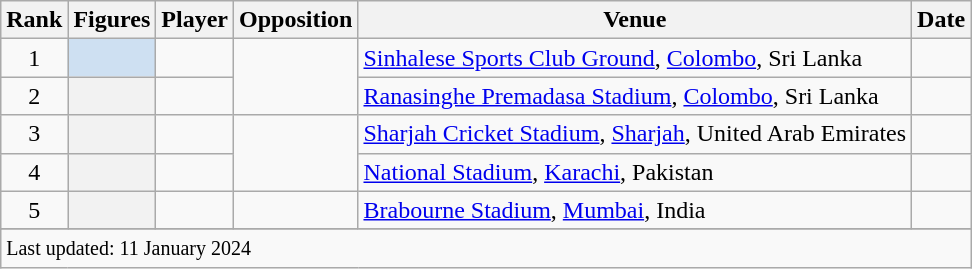<table class="wikitable plainrowheaders sortable">
<tr>
<th scope=col>Rank</th>
<th scope=col>Figures</th>
<th scope=col>Player</th>
<th scope=col>Opposition</th>
<th scope=col>Venue</th>
<th scope=col>Date</th>
</tr>
<tr>
<td align=center>1</td>
<th scope="row" style="text-align:center; background:#cee0f2;"></th>
<td></td>
<td rowspan =2></td>
<td><a href='#'>Sinhalese Sports Club Ground</a>, <a href='#'>Colombo</a>, Sri Lanka</td>
<td></td>
</tr>
<tr>
<td align=center>2</td>
<th scope=row style=text-align:center;></th>
<td> </td>
<td><a href='#'>Ranasinghe Premadasa Stadium</a>, <a href='#'>Colombo</a>, Sri Lanka</td>
<td></td>
</tr>
<tr>
<td align=center>3</td>
<th scope=row style=text-align:center;></th>
<td></td>
<td rowspan=2></td>
<td><a href='#'>Sharjah Cricket Stadium</a>, <a href='#'>Sharjah</a>, United Arab Emirates</td>
<td></td>
</tr>
<tr>
<td align=center>4</td>
<th scope=row style=text-align:center;></th>
<td></td>
<td><a href='#'>National Stadium</a>, <a href='#'>Karachi</a>, Pakistan</td>
<td></td>
</tr>
<tr>
<td align=center>5</td>
<th scope=row style=text-align:center;></th>
<td></td>
<td></td>
<td><a href='#'>Brabourne Stadium</a>, <a href='#'>Mumbai</a>, India</td>
<td></td>
</tr>
<tr>
</tr>
<tr class=sortbottom>
<td colspan=6><small>Last updated: 11 January 2024</small></td>
</tr>
</table>
